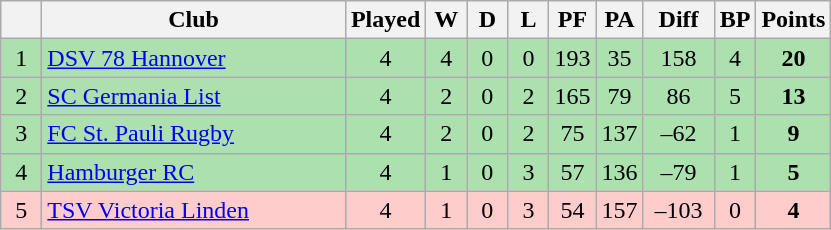<table class="wikitable" style="text-align: center;">
<tr>
<th bgcolor="#efefef" width="20"></th>
<th bgcolor="#efefef" width="195">Club</th>
<th bgcolor="#efefef" width="20">Played</th>
<th bgcolor="#efefef" width="20">W</th>
<th bgcolor="#efefef" width="20">D</th>
<th bgcolor="#efefef" width="20">L</th>
<th bgcolor="#efefef" width="20">PF</th>
<th bgcolor="#efefef" width="20">PA</th>
<th bgcolor="#efefef" width="40">Diff</th>
<th bgcolor="#efefef" width="20">BP</th>
<th bgcolor="#efefef" width="20">Points</th>
</tr>
<tr bgcolor=#ACE1AF align=center>
<td>1</td>
<td align=left><a href='#'>DSV 78 Hannover</a></td>
<td>4</td>
<td>4</td>
<td>0</td>
<td>0</td>
<td>193</td>
<td>35</td>
<td>158</td>
<td>4</td>
<td><strong>20</strong></td>
</tr>
<tr bgcolor=#ACE1AF align=center>
<td>2</td>
<td align=left><a href='#'>SC Germania List</a></td>
<td>4</td>
<td>2</td>
<td>0</td>
<td>2</td>
<td>165</td>
<td>79</td>
<td>86</td>
<td>5</td>
<td><strong>13</strong></td>
</tr>
<tr bgcolor=#ACE1AF align=center>
<td>3</td>
<td align=left><a href='#'>FC St. Pauli Rugby</a></td>
<td>4</td>
<td>2</td>
<td>0</td>
<td>2</td>
<td>75</td>
<td>137</td>
<td>–62</td>
<td>1</td>
<td><strong>9</strong></td>
</tr>
<tr bgcolor=#ACE1Af align=center>
<td>4</td>
<td align=left><a href='#'>Hamburger RC</a></td>
<td>4</td>
<td>1</td>
<td>0</td>
<td>3</td>
<td>57</td>
<td>136</td>
<td>–79</td>
<td>1</td>
<td><strong>5</strong></td>
</tr>
<tr bgcolor=#ffcccc align=center>
<td>5</td>
<td align=left><a href='#'>TSV Victoria Linden</a></td>
<td>4</td>
<td>1</td>
<td>0</td>
<td>3</td>
<td>54</td>
<td>157</td>
<td>–103</td>
<td>0</td>
<td><strong>4</strong></td>
</tr>
</table>
